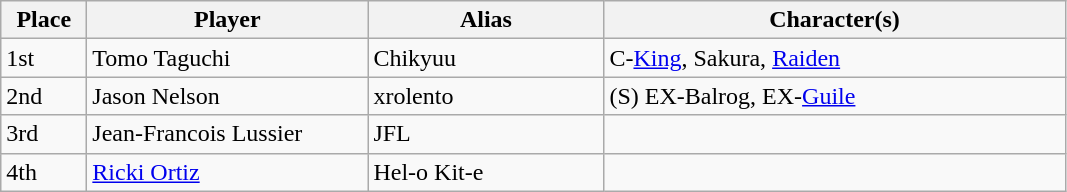<table class="wikitable">
<tr>
<th style="width:50px;">Place</th>
<th style="width:180px;">Player</th>
<th style="width:150px;">Alias</th>
<th style="width:300px;">Character(s)</th>
</tr>
<tr>
<td>1st</td>
<td> Tomo Taguchi</td>
<td>Chikyuu</td>
<td>C-<a href='#'>King</a>, Sakura, <a href='#'>Raiden</a></td>
</tr>
<tr>
<td>2nd</td>
<td> Jason Nelson</td>
<td>xrolento</td>
<td>(S) EX-Balrog, EX-<a href='#'>Guile</a></td>
</tr>
<tr>
<td>3rd</td>
<td> Jean-Francois Lussier</td>
<td>JFL</td>
<td></td>
</tr>
<tr>
<td>4th</td>
<td> <a href='#'>Ricki Ortiz</a></td>
<td>Hel-o Kit-e</td>
<td></td>
</tr>
</table>
